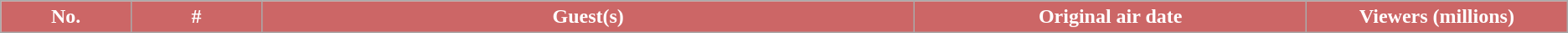<table class="wikitable plainrowheaders">
<tr>
<th style="background: #CC6666;color:#FFF;width:5%;">No.</th>
<th style="background: #CC6666;color:#FFF;width:5%;">#</th>
<th style="background: #CC6666;color:#FFF;width:25%;">Guest(s)</th>
<th style="background: #CC6666;color:#FFF;width:15%;">Original air date</th>
<th style="background: #CC6666;color:#FFF;width:10%;">Viewers (millions)<br>








</th>
</tr>
</table>
